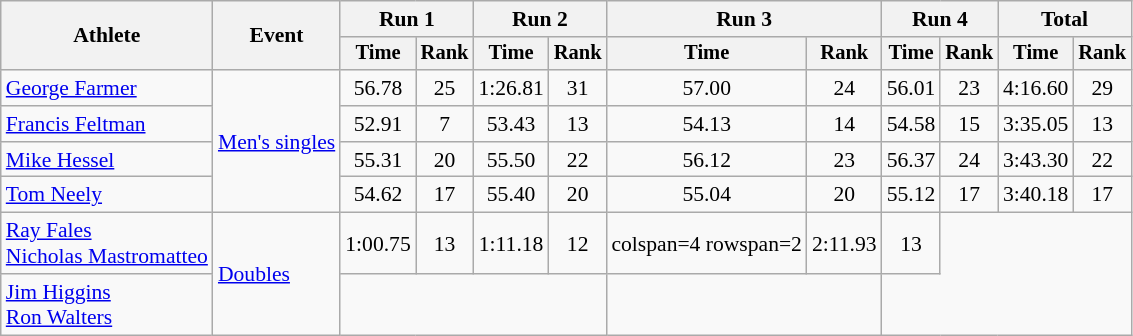<table class=wikitable style=font-size:90%;text-align:center>
<tr>
<th rowspan=2>Athlete</th>
<th rowspan=2>Event</th>
<th colspan=2>Run 1</th>
<th colspan=2>Run 2</th>
<th colspan=2>Run 3</th>
<th colspan=2>Run 4</th>
<th colspan=2>Total</th>
</tr>
<tr style=font-size:95%>
<th>Time</th>
<th>Rank</th>
<th>Time</th>
<th>Rank</th>
<th>Time</th>
<th>Rank</th>
<th>Time</th>
<th>Rank</th>
<th>Time</th>
<th>Rank</th>
</tr>
<tr>
<td align=left><a href='#'>George Farmer</a></td>
<td align=left rowspan=4><a href='#'>Men's singles</a></td>
<td>56.78</td>
<td>25</td>
<td>1:26.81</td>
<td>31</td>
<td>57.00</td>
<td>24</td>
<td>56.01</td>
<td>23</td>
<td>4:16.60</td>
<td>29</td>
</tr>
<tr>
<td align=left><a href='#'>Francis Feltman</a></td>
<td>52.91</td>
<td>7</td>
<td>53.43</td>
<td>13</td>
<td>54.13</td>
<td>14</td>
<td>54.58</td>
<td>15</td>
<td>3:35.05</td>
<td>13</td>
</tr>
<tr>
<td align=left><a href='#'>Mike Hessel</a></td>
<td>55.31</td>
<td>20</td>
<td>55.50</td>
<td>22</td>
<td>56.12</td>
<td>23</td>
<td>56.37</td>
<td>24</td>
<td>3:43.30</td>
<td>22</td>
</tr>
<tr>
<td align=left><a href='#'>Tom Neely</a></td>
<td>54.62</td>
<td>17</td>
<td>55.40</td>
<td>20</td>
<td>55.04</td>
<td>20</td>
<td>55.12</td>
<td>17</td>
<td>3:40.18</td>
<td>17</td>
</tr>
<tr>
<td align=left><a href='#'>Ray Fales</a><br><a href='#'>Nicholas Mastromatteo</a></td>
<td align=left rowspan=2><a href='#'>Doubles</a></td>
<td>1:00.75</td>
<td>13</td>
<td>1:11.18</td>
<td>12</td>
<td>colspan=4 rowspan=2 </td>
<td>2:11.93</td>
<td>13</td>
</tr>
<tr>
<td align=left><a href='#'>Jim Higgins</a><br><a href='#'>Ron Walters</a></td>
<td colspan=4></td>
<td colspan=2></td>
</tr>
</table>
